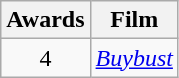<table class="wikitable" rowspan=2 border=2 style="text-align:center;">
<tr>
<th>Awards</th>
<th>Film</th>
</tr>
<tr>
<td>4</td>
<td><em><a href='#'>Buybust</a></em></td>
</tr>
</table>
